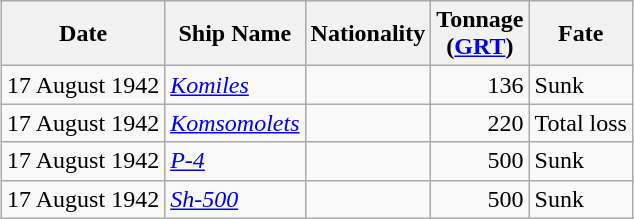<table class="wikitable sortable" style="margin: 1em auto 1em auto;">
<tr>
<th>Date</th>
<th>Ship Name</th>
<th>Nationality</th>
<th>Tonnage <br>(<a href='#'>GRT</a>)</th>
<th>Fate</th>
</tr>
<tr>
<td align="right">17 August 1942</td>
<td align="left"><a href='#'><em>Komiles</em></a></td>
<td align="left"></td>
<td align="right">136</td>
<td align="left">Sunk</td>
</tr>
<tr>
<td align="right">17 August 1942</td>
<td align="left"><a href='#'><em>Komsomolets</em></a></td>
<td align="left"></td>
<td align="right">220</td>
<td align="left">Total loss</td>
</tr>
<tr>
<td align="right">17 August 1942</td>
<td align="left"><a href='#'><em>P-4</em></a></td>
<td align="left"></td>
<td align="right">500</td>
<td align="left">Sunk</td>
</tr>
<tr>
<td align="right">17 August 1942</td>
<td align="left"><a href='#'><em>Sh-500</em></a></td>
<td align="left"></td>
<td align="right">500</td>
<td align="left">Sunk</td>
</tr>
</table>
